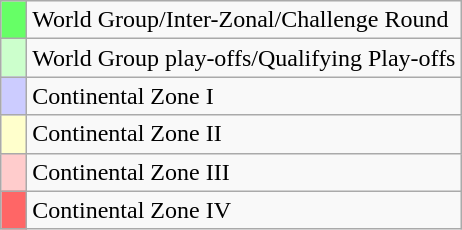<table class="wikitable">
<tr>
<td width=10px bgcolor=#66ff66></td>
<td>World Group/Inter-Zonal/Challenge Round</td>
</tr>
<tr>
<td width=10px bgcolor=#ccffcc></td>
<td>World Group play-offs/Qualifying Play-offs</td>
</tr>
<tr>
<td width=10px bgcolor=#ccccff></td>
<td>Continental Zone I</td>
</tr>
<tr>
<td width=10px bgcolor=#ffffcc></td>
<td>Continental Zone II</td>
</tr>
<tr>
<td width=10px bgcolor=#ffcccc></td>
<td>Continental Zone III</td>
</tr>
<tr>
<td width=10px bgcolor=#ff6666></td>
<td>Continental Zone IV</td>
</tr>
</table>
